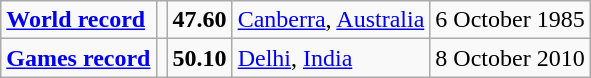<table class="wikitable">
<tr>
<td><a href='#'><strong>World record</strong></a></td>
<td></td>
<td><strong>47.60</strong></td>
<td><a href='#'>Canberra</a>, <a href='#'>Australia</a></td>
<td>6 October 1985</td>
</tr>
<tr>
<td><a href='#'><strong>Games record</strong></a></td>
<td></td>
<td><strong>50.10</strong></td>
<td><a href='#'>Delhi</a>, <a href='#'>India</a></td>
<td>8 October 2010</td>
</tr>
</table>
